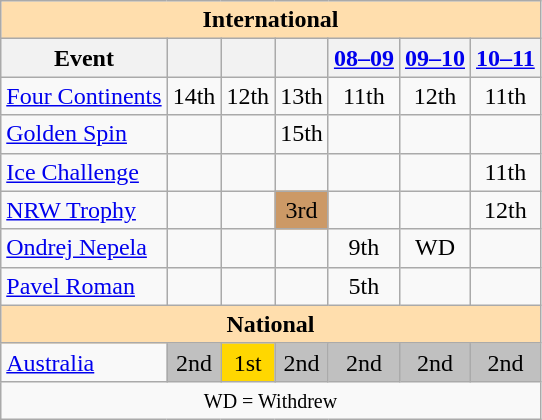<table class="wikitable" style="text-align:center">
<tr>
<th style="background-color: #ffdead; " colspan=7 align=center>International</th>
</tr>
<tr>
<th>Event</th>
<th></th>
<th></th>
<th></th>
<th><a href='#'>08–09</a></th>
<th><a href='#'>09–10</a></th>
<th><a href='#'>10–11</a></th>
</tr>
<tr>
<td align=left><a href='#'>Four Continents</a></td>
<td>14th</td>
<td>12th</td>
<td>13th</td>
<td>11th</td>
<td>12th</td>
<td>11th</td>
</tr>
<tr>
<td align=left><a href='#'>Golden Spin</a></td>
<td></td>
<td></td>
<td>15th</td>
<td></td>
<td></td>
<td></td>
</tr>
<tr>
<td align=left><a href='#'>Ice Challenge</a></td>
<td></td>
<td></td>
<td></td>
<td></td>
<td></td>
<td>11th</td>
</tr>
<tr>
<td align=left><a href='#'>NRW Trophy</a></td>
<td></td>
<td></td>
<td bgcolor=cc9966>3rd</td>
<td></td>
<td></td>
<td>12th</td>
</tr>
<tr>
<td align=left><a href='#'>Ondrej Nepela</a></td>
<td></td>
<td></td>
<td></td>
<td>9th</td>
<td>WD</td>
<td></td>
</tr>
<tr>
<td align=left><a href='#'>Pavel Roman</a></td>
<td></td>
<td></td>
<td></td>
<td>5th</td>
<td></td>
<td></td>
</tr>
<tr>
<th style="background-color: #ffdead; " colspan=7 align=center>National</th>
</tr>
<tr>
<td align=left><a href='#'>Australia</a></td>
<td bgcolor=silver>2nd</td>
<td bgcolor=gold>1st</td>
<td bgcolor=silver>2nd</td>
<td bgcolor=silver>2nd</td>
<td bgcolor=silver>2nd</td>
<td bgcolor=silver>2nd</td>
</tr>
<tr>
<td colspan=7 align=center><small> WD = Withdrew </small></td>
</tr>
</table>
